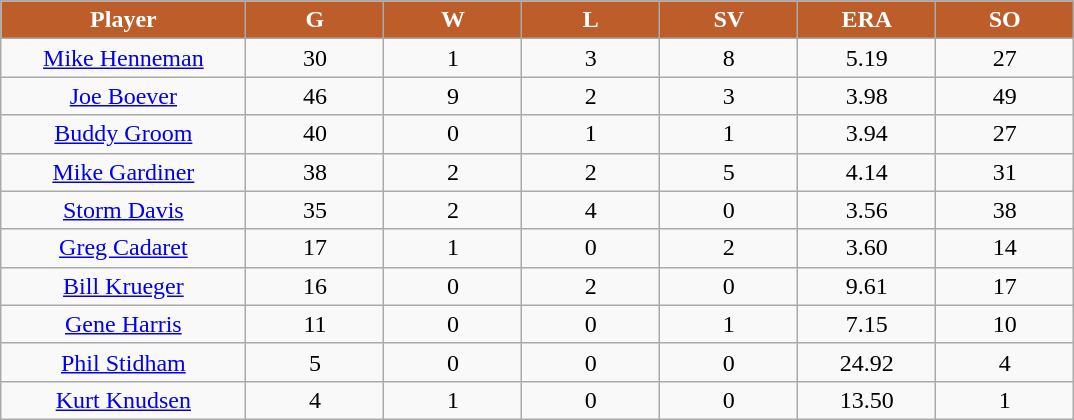<table class="wikitable sortable">
<tr>
<th style="background:#bd5d29;color:white;" width="16%">Player</th>
<th style="background:#bd5d29;color:white;" width="9%">G</th>
<th style="background:#bd5d29;color:white;" width="9%">W</th>
<th style="background:#bd5d29;color:white;" width="9%">L</th>
<th style="background:#bd5d29;color:white;" width="9%">SV</th>
<th style="background:#bd5d29;color:white;" width="9%">ERA</th>
<th style="background:#bd5d29;color:white;" width="9%">SO</th>
</tr>
<tr align=center>
<td><a href='#'>Mike Henneman</a></td>
<td>30</td>
<td>1</td>
<td>3</td>
<td>8</td>
<td>5.19</td>
<td>27</td>
</tr>
<tr align=center>
<td><a href='#'>Joe Boever</a></td>
<td>46</td>
<td>9</td>
<td>2</td>
<td>3</td>
<td>3.98</td>
<td>49</td>
</tr>
<tr align=center>
<td><a href='#'>Buddy Groom</a></td>
<td>40</td>
<td>0</td>
<td>1</td>
<td>1</td>
<td>3.94</td>
<td>27</td>
</tr>
<tr align=center>
<td><a href='#'>Mike Gardiner</a></td>
<td>38</td>
<td>2</td>
<td>2</td>
<td>5</td>
<td>4.14</td>
<td>31</td>
</tr>
<tr align=center>
<td><a href='#'>Storm Davis</a></td>
<td>35</td>
<td>2</td>
<td>4</td>
<td>0</td>
<td>3.56</td>
<td>38</td>
</tr>
<tr align=center>
<td><a href='#'>Greg Cadaret</a></td>
<td>17</td>
<td>1</td>
<td>0</td>
<td>2</td>
<td>3.60</td>
<td>14</td>
</tr>
<tr align=center>
<td><a href='#'>Bill Krueger</a></td>
<td>16</td>
<td>0</td>
<td>2</td>
<td>0</td>
<td>9.61</td>
<td>17</td>
</tr>
<tr align=center>
<td><a href='#'>Gene Harris</a></td>
<td>11</td>
<td>0</td>
<td>0</td>
<td>1</td>
<td>7.15</td>
<td>10</td>
</tr>
<tr align=center>
<td><a href='#'>Phil Stidham</a></td>
<td>5</td>
<td>0</td>
<td>0</td>
<td>0</td>
<td>24.92</td>
<td>4</td>
</tr>
<tr align=center>
<td><a href='#'>Kurt Knudsen</a></td>
<td>4</td>
<td>1</td>
<td>0</td>
<td>0</td>
<td>13.50</td>
<td>1</td>
</tr>
</table>
